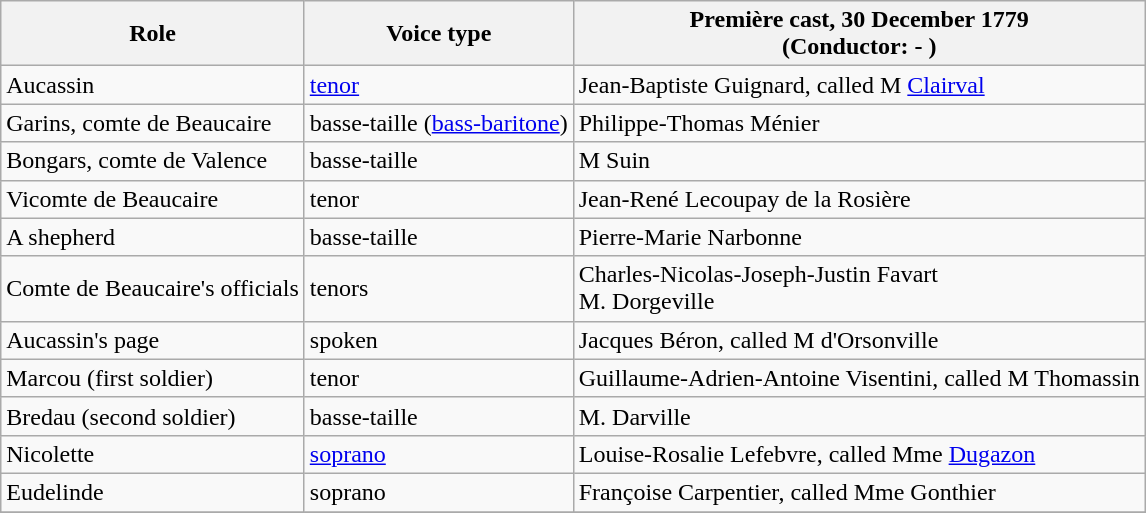<table class="wikitable">
<tr>
<th>Role</th>
<th>Voice type</th>
<th>Première cast, 30 December 1779<br>(Conductor: - )</th>
</tr>
<tr>
<td>Aucassin</td>
<td><a href='#'>tenor</a></td>
<td>Jean-Baptiste Guignard, called M <a href='#'>Clairval</a></td>
</tr>
<tr>
<td>Garins, comte de Beaucaire</td>
<td>basse-taille (<a href='#'>bass-baritone</a>)</td>
<td>Philippe-Thomas Ménier</td>
</tr>
<tr>
<td>Bongars, comte de Valence</td>
<td>basse-taille</td>
<td>M Suin</td>
</tr>
<tr>
<td>Vicomte de Beaucaire</td>
<td>tenor</td>
<td>Jean-René Lecoupay de la Rosière</td>
</tr>
<tr>
<td>A shepherd</td>
<td>basse-taille</td>
<td>Pierre-Marie Narbonne</td>
</tr>
<tr>
<td>Comte de Beaucaire's officials</td>
<td>tenors</td>
<td>Charles-Nicolas-Joseph-Justin Favart<br>M. Dorgeville</td>
</tr>
<tr>
<td>Aucassin's page</td>
<td>spoken</td>
<td>Jacques Béron, called M d'Orsonville</td>
</tr>
<tr>
<td>Marcou (first soldier)</td>
<td>tenor</td>
<td>Guillaume-Adrien-Antoine Visentini, called M Thomassin</td>
</tr>
<tr>
<td>Bredau (second soldier)</td>
<td>basse-taille</td>
<td>M. Darville</td>
</tr>
<tr>
<td>Nicolette</td>
<td><a href='#'>soprano</a></td>
<td>Louise-Rosalie Lefebvre, called Mme <a href='#'>Dugazon</a></td>
</tr>
<tr>
<td>Eudelinde</td>
<td>soprano</td>
<td>Françoise Carpentier, called Mme Gonthier</td>
</tr>
<tr>
</tr>
</table>
